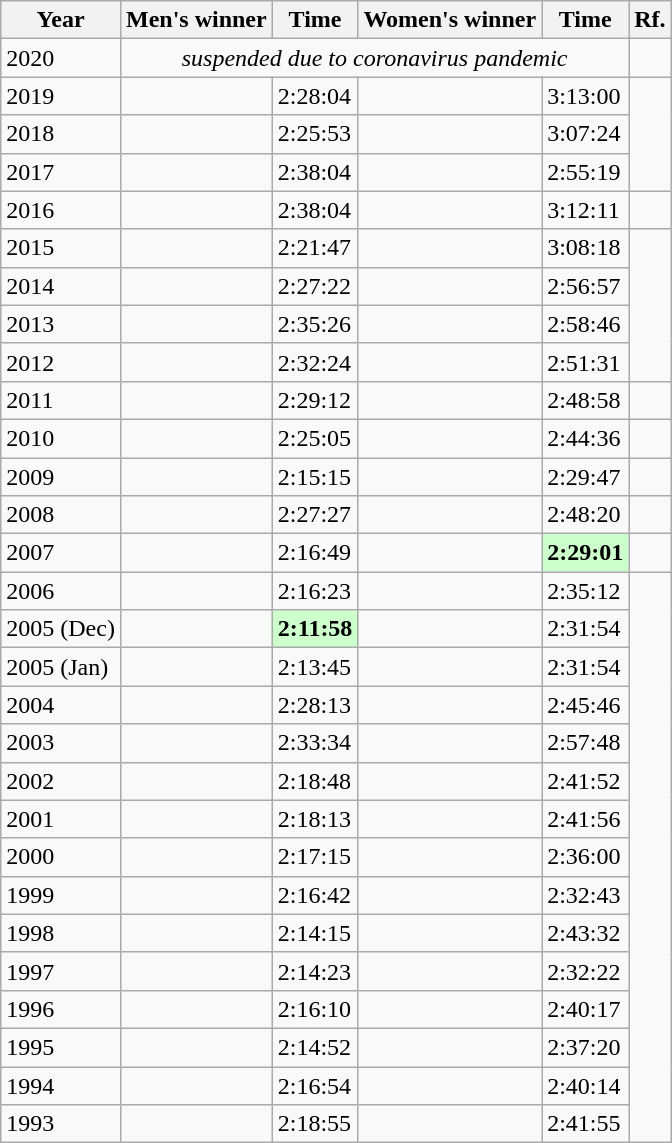<table class="wikitable sortable">
<tr>
<th>Year</th>
<th>Men's winner</th>
<th>Time</th>
<th>Women's winner</th>
<th>Time</th>
<th class="unsortable">Rf.</th>
</tr>
<tr>
<td>2020</td>
<td colspan="4" align="center" data-sort-value=""><em>suspended due to coronavirus pandemic</em></td>
<td></td>
</tr>
<tr>
<td>2019</td>
<td align="left"></td>
<td>2:28:04</td>
<td align="left"></td>
<td>3:13:00</td>
</tr>
<tr>
<td>2018</td>
<td align="left"></td>
<td>2:25:53</td>
<td align="left"></td>
<td>3:07:24</td>
</tr>
<tr>
<td>2017</td>
<td align="left"></td>
<td>2:38:04</td>
<td align="left"></td>
<td>2:55:19</td>
</tr>
<tr>
<td>2016</td>
<td align="left"></td>
<td>2:38:04</td>
<td align="left"></td>
<td>3:12:11</td>
<td></td>
</tr>
<tr>
<td>2015</td>
<td align="left"></td>
<td>2:21:47</td>
<td align="left"></td>
<td>3:08:18</td>
</tr>
<tr>
<td>2014</td>
<td align="left"></td>
<td>2:27:22</td>
<td align="left"></td>
<td>2:56:57</td>
</tr>
<tr>
<td>2013</td>
<td align="left"></td>
<td>2:35:26</td>
<td align="left"></td>
<td>2:58:46</td>
</tr>
<tr>
<td>2012</td>
<td align="left"></td>
<td>2:32:24</td>
<td align="left"></td>
<td>2:51:31</td>
</tr>
<tr>
<td>2011</td>
<td align="left"></td>
<td>2:29:12</td>
<td align="left"></td>
<td>2:48:58</td>
<td></td>
</tr>
<tr>
<td>2010</td>
<td align="left"></td>
<td>2:25:05</td>
<td align="left"></td>
<td>2:44:36</td>
<td></td>
</tr>
<tr>
<td>2009</td>
<td align="left"></td>
<td>2:15:15</td>
<td align="left"></td>
<td>2:29:47</td>
<td></td>
</tr>
<tr>
<td>2008</td>
<td align="left"></td>
<td>2:27:27</td>
<td align="left"></td>
<td>2:48:20</td>
<td></td>
</tr>
<tr>
<td>2007</td>
<td align="left"></td>
<td>2:16:49</td>
<td align="left"></td>
<td bgcolor="#CCFFCC"><strong>2:29:01</strong></td>
<td></td>
</tr>
<tr>
<td>2006</td>
<td align="left"></td>
<td>2:16:23</td>
<td align="left"></td>
<td>2:35:12</td>
</tr>
<tr>
<td>2005 (Dec)</td>
<td align="left"></td>
<td bgcolor="#CCFFCC"><strong>2:11:58</strong></td>
<td align="left"></td>
<td>2:31:54</td>
</tr>
<tr>
<td>2005 (Jan)</td>
<td align="left"></td>
<td>2:13:45</td>
<td align="left"></td>
<td>2:31:54</td>
</tr>
<tr>
<td>2004</td>
<td align="left"></td>
<td>2:28:13</td>
<td align="left"></td>
<td>2:45:46</td>
</tr>
<tr>
<td>2003</td>
<td align="left"></td>
<td>2:33:34</td>
<td align="left"></td>
<td>2:57:48</td>
</tr>
<tr>
<td>2002</td>
<td align="left"></td>
<td>2:18:48</td>
<td align="left"></td>
<td>2:41:52</td>
</tr>
<tr>
<td>2001</td>
<td align="left"></td>
<td>2:18:13</td>
<td align="left"></td>
<td>2:41:56</td>
</tr>
<tr>
<td>2000</td>
<td align="left"></td>
<td>2:17:15</td>
<td align="left"></td>
<td>2:36:00</td>
</tr>
<tr>
<td>1999</td>
<td align="left"></td>
<td>2:16:42</td>
<td align="left"></td>
<td>2:32:43</td>
</tr>
<tr>
<td>1998</td>
<td align="left"></td>
<td>2:14:15</td>
<td align="left"></td>
<td>2:43:32</td>
</tr>
<tr>
<td>1997</td>
<td align="left"></td>
<td>2:14:23</td>
<td align="left"></td>
<td>2:32:22</td>
</tr>
<tr>
<td>1996</td>
<td align="left"></td>
<td>2:16:10</td>
<td align="left"></td>
<td>2:40:17</td>
</tr>
<tr>
<td>1995</td>
<td align="left"></td>
<td>2:14:52</td>
<td align="left"></td>
<td>2:37:20</td>
</tr>
<tr>
<td>1994</td>
<td align="left"></td>
<td>2:16:54</td>
<td align="left"></td>
<td>2:40:14</td>
</tr>
<tr>
<td>1993</td>
<td align="left"></td>
<td>2:18:55</td>
<td align="left"></td>
<td>2:41:55</td>
</tr>
</table>
